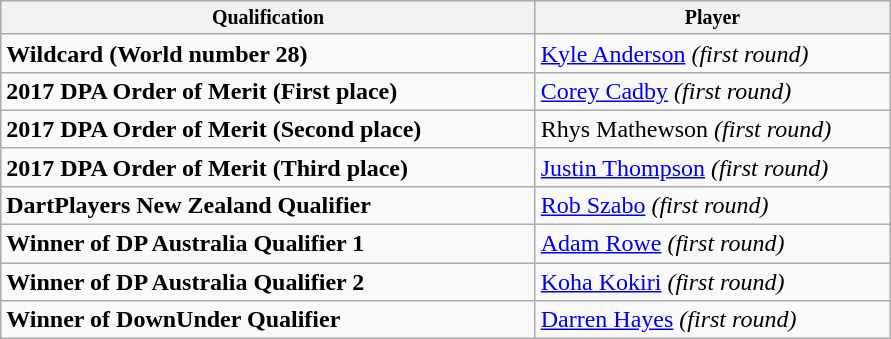<table class="wikitable">
<tr style="font-size:10pt;font-weight:bold">
<th width="350">Qualification</th>
<th width=230">Player</th>
</tr>
<tr>
<td><strong>Wildcard (World number 28)</strong></td>
<td> <a href='#'>Kyle Anderson</a> <em>(first round)</em></td>
</tr>
<tr>
<td><strong>2017 DPA Order of Merit (First place)</strong></td>
<td> <a href='#'>Corey Cadby</a> <em>(first round)</em></td>
</tr>
<tr>
<td><strong>2017 DPA Order of Merit (Second place)</strong></td>
<td> Rhys Mathewson <em>(first round)</em></td>
</tr>
<tr>
<td><strong>2017 DPA Order of Merit (Third place)</strong></td>
<td> <a href='#'>Justin Thompson</a> <em>(first round)</em></td>
</tr>
<tr>
<td><strong>DartPlayers New Zealand Qualifier</strong></td>
<td> <a href='#'>Rob Szabo</a> <em>(first round)</em></td>
</tr>
<tr>
<td><strong>Winner of DP Australia Qualifier 1</strong></td>
<td> <a href='#'>Adam Rowe</a> <em>(first round)</em></td>
</tr>
<tr>
<td><strong>Winner of DP Australia Qualifier 2</strong></td>
<td> <a href='#'>Koha Kokiri</a> <em>(first round)</em></td>
</tr>
<tr>
<td><strong>Winner of DownUnder Qualifier </strong></td>
<td> <a href='#'>Darren Hayes</a> <em>(first round)</em></td>
</tr>
</table>
